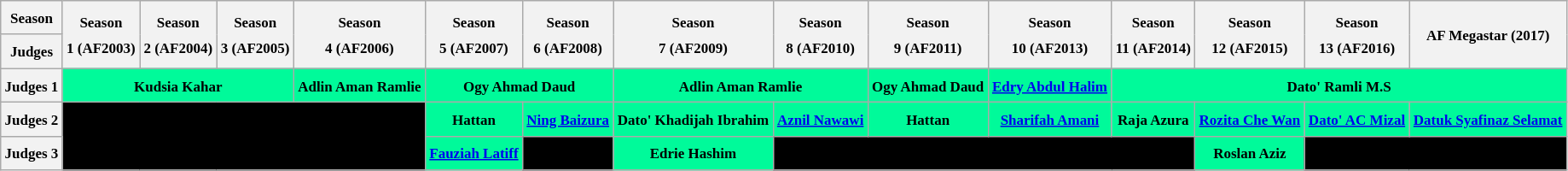<table class="wikitable" style="text-align: center; font-size:85%; line-height:20px;">
<tr>
<th><strong><small>Season</small> </strong></th>
<th rowspan="2"><strong><small>Season</small> </strong><br><strong><small>1 (AF2003)</small></strong></th>
<th rowspan="2"><strong><small>Season</small> </strong><br><strong><small>2 (AF2004)</small></strong></th>
<th rowspan="2"><strong><small>Season</small> </strong><br><strong><small>3 (AF2005)</small></strong></th>
<th rowspan="2"><strong><small>Season</small> </strong><br><strong><small>4 (AF2006)</small></strong></th>
<th rowspan="2"><strong><small>Season</small> </strong><br><strong><small>5 (AF2007)</small></strong></th>
<th rowspan="2"><strong><small>Season</small> </strong><br><strong><small>6 (AF2008)</small></strong></th>
<th rowspan="2"><strong><small>Season</small> </strong><br><strong><small>7 (AF2009)</small></strong></th>
<th rowspan="2"><strong><small>Season</small> </strong><br><strong><small>8 (AF2010)</small></strong></th>
<th rowspan="2"><strong><small>Season</small> </strong><br><strong><small>9 (AF2011)</small></strong></th>
<th rowspan="2"><strong><small>Season</small> </strong><br><strong><small>10 (AF2013)</small></strong></th>
<th rowspan="2"><strong><small>Season</small> </strong><br><strong><small>11 (AF2014)</small></strong></th>
<th rowspan="2"><strong><small>Season</small> </strong><br><strong><small>12 (AF2015)</small></strong></th>
<th rowspan="2"><strong><small>Season</small></strong><br><strong><small>13 (AF2016)</small></strong></th>
<th rowspan="2"><strong><small>AF Megastar (2017)</small></strong></th>
</tr>
<tr>
<th><strong><small>Judges</small> </strong></th>
</tr>
<tr>
<th><strong><small>Judges 1</small></strong></th>
<th colspan="3" style="background:#00FA9A";><strong><small>Kudsia Kahar</small></strong></th>
<th style="background:#00FA9A";><strong><small>Adlin Aman Ramlie</small></strong></th>
<th colspan="2" style="background:#00FA9A";><strong><small>Ogy Ahmad Daud</small></strong></th>
<th colspan="2" style="background:#00FA9A";><strong><small>Adlin Aman Ramlie</small></strong></th>
<th style="background:#00FA9A";><strong><small>Ogy Ahmad Daud</small></strong></th>
<th style="background:#00FA9A";><a href='#'><strong><small>Edry Abdul Halim</small></strong></a></th>
<th colspan="4" style="background:#00FA9A";><strong><small>Dato' Ramli M.S</small></strong></th>
</tr>
<tr>
<th><strong><small>Judges 2</small></strong></th>
<th colspan="4" rowspan="2" style="background:#000000" ;></th>
<th style="background:#00FA9A" ;><strong><small>Hattan</small></strong></th>
<th style="background:#00FA9A" ;><a href='#'><strong><small>Ning Baizura</small></strong></a></th>
<th style="background:#00FA9A" ;><strong><small>Dato' Khadijah Ibrahim</small></strong></th>
<th style="background:#00FA9A" ;><a href='#'><strong><small>Aznil Nawawi</small></strong></a></th>
<th style="background:#00FA9A" ;><strong><small>Hattan</small></strong></th>
<th style="background:#00FA9A" ;><a href='#'><strong><small>Sharifah Amani</small></strong></a></th>
<th style="background:#00FA9A" ;><strong><small>Raja Azura</small></strong></th>
<th style="background:#00FA9A" ;><a href='#'><strong><small>Rozita Che Wan</small></strong></a></th>
<th style="background:#00FA9A" ;><a href='#'><strong><small>Dato' AC Mizal</small></strong></a></th>
<th style="background:#00FA9A" ;><a href='#'><strong><small>Datuk Syafinaz Selamat</small></strong></a></th>
</tr>
<tr>
<th><strong><small>Judges 3</small></strong></th>
<th style="background:#00FA9A";><a href='#'><strong><small>Fauziah Latiff</small></strong></a></th>
<th style="background:#000000" ;></th>
<th style="background:#00FA9A" ;><strong><small>Edrie Hashim</small></strong></th>
<th colspan="4" style="background:#000000" ;></th>
<th style="background:#00FA9A" ;><strong><small>Roslan Aziz</small></strong></th>
<th colspan="2" style="background:#000000" ;></th>
</tr>
</table>
